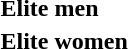<table>
<tr bgcolor="#cccccc">
</tr>
<tr>
<th scope=row style="text-align:left">Elite men</th>
<td></td>
<td></td>
<td></td>
</tr>
<tr>
<th scope=row style="text-align:left">Elite women</th>
<td></td>
<td></td>
<td></td>
</tr>
</table>
